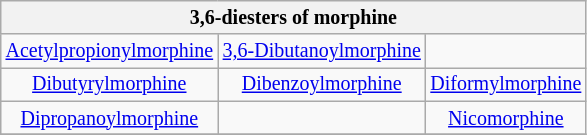<table class="wikitable" style="font-size:smaller; text-align:center">
<tr>
<th colspan="5">3,6-diesters of morphine</th>
</tr>
<tr>
<td> <a href='#'>Acetylpropionylmorphine</a></td>
<td><a href='#'>3,6-Dibutanoylmorphine</a></td>
<td></td>
</tr>
<tr>
<td> <a href='#'>Dibutyrylmorphine</a></td>
<td> <a href='#'>Dibenzoylmorphine</a></td>
<td> <a href='#'>Diformylmorphine</a></td>
</tr>
<tr>
<td> <a href='#'>Dipropanoylmorphine</a></td>
<td></td>
<td> <a href='#'>Nicomorphine</a></td>
</tr>
<tr>
</tr>
</table>
